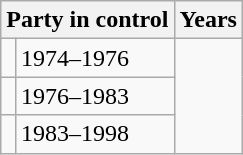<table class="wikitable">
<tr>
<th colspan="2">Party in control</th>
<th>Years</th>
</tr>
<tr>
<td></td>
<td>1974–1976</td>
</tr>
<tr>
<td></td>
<td>1976–1983</td>
</tr>
<tr>
<td></td>
<td>1983–1998</td>
</tr>
</table>
